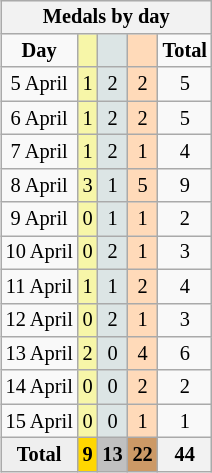<table class="wikitable" style="font-size:85%;float:right;text-align:center">
<tr>
<th colspan=5>Medals by day</th>
</tr>
<tr align=center>
<td><strong>Day</strong></td>
<td style="background:#f7f6a8;"></td>
<td style="background:#dce5e5;"></td>
<td style="background:#ffdab9;"></td>
<td><strong>Total</strong></td>
</tr>
<tr align=centre>
<td>5 April</td>
<td style="background:#f7f6a8;">1</td>
<td style="background:#dce5e5;">2</td>
<td style="background:#ffdab9;">2</td>
<td>5</td>
</tr>
<tr align=center>
<td>6 April</td>
<td style="background:#f7f6a8;">1</td>
<td style="background:#dce5e5;">2</td>
<td style="background:#ffdab9;">2</td>
<td>5</td>
</tr>
<tr align=center>
<td>7 April</td>
<td style="background:#f7f6a8;">1</td>
<td style="background:#dce5e5;">2</td>
<td style="background:#ffdab9;">1</td>
<td>4</td>
</tr>
<tr align=center>
<td>8 April</td>
<td style="background:#f7f6a8;">3</td>
<td style="background:#dce5e5;">1</td>
<td style="background:#ffdab9;">5</td>
<td>9</td>
</tr>
<tr align=center>
<td>9 April</td>
<td style="background:#f7f6a8;">0</td>
<td style="background:#dce5e5;">1</td>
<td style="background:#ffdab9;">1</td>
<td>2</td>
</tr>
<tr align=center>
<td>10 April</td>
<td style="background:#f7f6a8;">0</td>
<td style="background:#dce5e5;">2</td>
<td style="background:#ffdab9;">1</td>
<td>3</td>
</tr>
<tr align=center>
<td>11 April</td>
<td style="background:#f7f6a8;">1</td>
<td style="background:#dce5e5;">1</td>
<td style="background:#ffdab9;">2</td>
<td>4</td>
</tr>
<tr align=center>
<td>12 April</td>
<td style="background:#f7f6a8;">0</td>
<td style="background:#dce5e5;">2</td>
<td style="background:#ffdab9;">1</td>
<td>3</td>
</tr>
<tr align=center>
<td>13 April</td>
<td style="background:#f7f6a8;">2</td>
<td style="background:#dce5e5;">0</td>
<td style="background:#ffdab9;">4</td>
<td>6</td>
</tr>
<tr align=center>
<td>14 April</td>
<td style="background:#f7f6a8;">0</td>
<td style="background:#dce5e5;">0</td>
<td style="background:#ffdab9;">2</td>
<td>2</td>
</tr>
<tr align=center>
<td>15 April</td>
<td style="background:#f7f6a8;">0</td>
<td style="background:#dce5e5;">0</td>
<td style="background:#ffdab9;">1</td>
<td>1</td>
</tr>
<tr align=center>
<th style="background:#efefef;">Total</th>
<th style="background:gold;">9</th>
<th style="background:silver;">13</th>
<th style="background:#c96;">22</th>
<th>44</th>
</tr>
</table>
